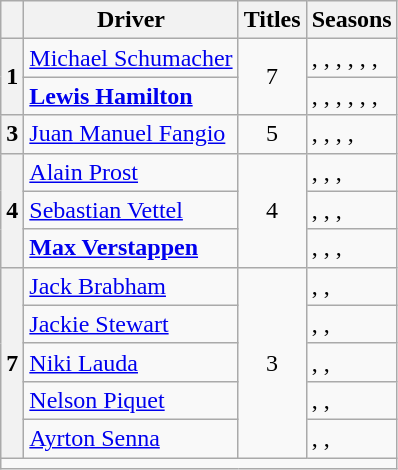<table class="wikitable">
<tr>
<th></th>
<th>Driver</th>
<th>Titles</th>
<th>Seasons</th>
</tr>
<tr>
<th rowspan=2>1</th>
<td> <a href='#'>Michael Schumacher</a></td>
<td align=center rowspan=2>7</td>
<td>, , , , , , </td>
</tr>
<tr>
<td> <strong><a href='#'>Lewis Hamilton</a></strong></td>
<td>, , , , , , </td>
</tr>
<tr>
<th>3</th>
<td> <a href='#'>Juan Manuel Fangio</a></td>
<td align=center>5</td>
<td>, , , , </td>
</tr>
<tr>
<th rowspan="3">4</th>
<td> <a href='#'>Alain Prost</a></td>
<td rowspan="3" align="center">4</td>
<td>, , , </td>
</tr>
<tr>
<td> <a href='#'>Sebastian Vettel</a></td>
<td>, , , </td>
</tr>
<tr>
<td> <strong><a href='#'>Max Verstappen</a></strong></td>
<td>, , , </td>
</tr>
<tr>
<th rowspan="5">7</th>
<td> <a href='#'>Jack Brabham</a></td>
<td rowspan="5" align="center">3</td>
<td>, , </td>
</tr>
<tr>
<td> <a href='#'>Jackie Stewart</a></td>
<td>, , </td>
</tr>
<tr>
<td> <a href='#'>Niki Lauda</a></td>
<td>, , </td>
</tr>
<tr>
<td> <a href='#'>Nelson Piquet</a></td>
<td>, , </td>
</tr>
<tr>
<td> <a href='#'>Ayrton Senna</a></td>
<td>, , </td>
</tr>
<tr align=center>
<td colspan=4></td>
</tr>
</table>
